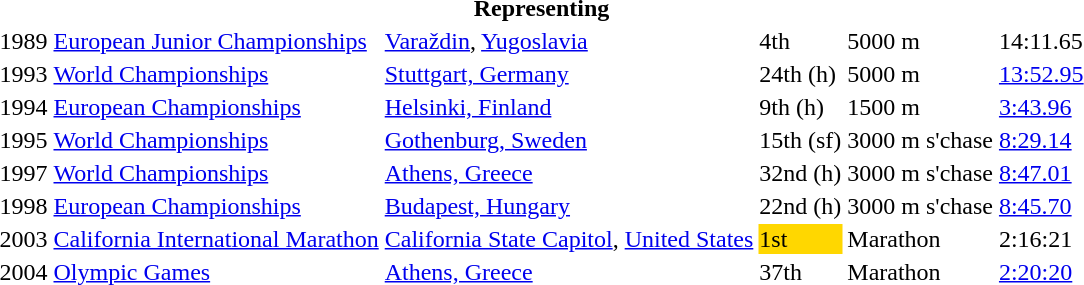<table>
<tr>
<th colspan="6">Representing </th>
</tr>
<tr>
<td>1989</td>
<td><a href='#'>European Junior Championships</a></td>
<td><a href='#'>Varaždin</a>, <a href='#'>Yugoslavia</a></td>
<td>4th</td>
<td>5000 m</td>
<td>14:11.65</td>
</tr>
<tr>
<td>1993</td>
<td><a href='#'>World Championships</a></td>
<td><a href='#'>Stuttgart, Germany</a></td>
<td>24th (h)</td>
<td>5000 m</td>
<td><a href='#'>13:52.95</a></td>
</tr>
<tr>
<td>1994</td>
<td><a href='#'>European Championships</a></td>
<td><a href='#'>Helsinki, Finland</a></td>
<td>9th (h)</td>
<td>1500 m</td>
<td><a href='#'>3:43.96</a></td>
</tr>
<tr>
<td>1995</td>
<td><a href='#'>World Championships</a></td>
<td><a href='#'>Gothenburg, Sweden</a></td>
<td>15th (sf)</td>
<td>3000 m s'chase</td>
<td><a href='#'>8:29.14</a></td>
</tr>
<tr>
<td>1997</td>
<td><a href='#'>World Championships</a></td>
<td><a href='#'>Athens, Greece</a></td>
<td>32nd (h)</td>
<td>3000 m s'chase</td>
<td><a href='#'>8:47.01</a></td>
</tr>
<tr>
<td>1998</td>
<td><a href='#'>European Championships</a></td>
<td><a href='#'>Budapest, Hungary</a></td>
<td>22nd (h)</td>
<td>3000 m s'chase</td>
<td><a href='#'>8:45.70</a></td>
</tr>
<tr>
<td>2003</td>
<td><a href='#'>California International Marathon</a></td>
<td><a href='#'>California State Capitol</a>, <a href='#'>United States</a></td>
<td bgcolor=gold>1st</td>
<td>Marathon</td>
<td>2:16:21</td>
</tr>
<tr>
<td>2004</td>
<td><a href='#'>Olympic Games</a></td>
<td><a href='#'>Athens, Greece</a></td>
<td>37th</td>
<td>Marathon</td>
<td><a href='#'>2:20:20</a></td>
</tr>
</table>
